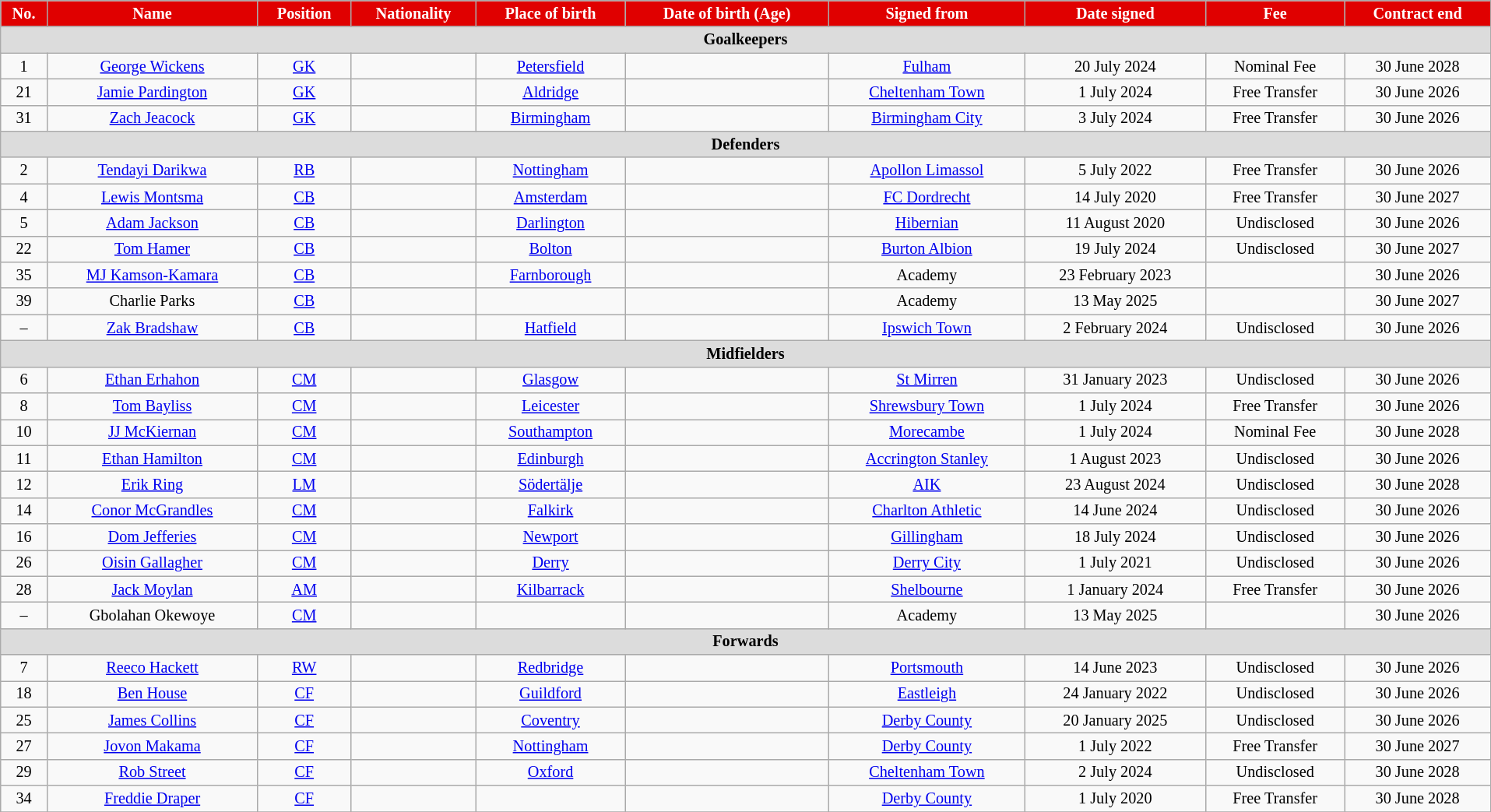<table class="wikitable" style="text-align:center; font-size:84.5%; width:101%;">
<tr>
<th style="background:#E00000; color:white; text-align:center;">No.</th>
<th style="background:#E00000; color:white; text-align:center;">Name</th>
<th style="background:#E00000; color:white; text-align:center;">Position</th>
<th style="background:#E00000; color:white; text-align:center;">Nationality</th>
<th style="background:#E00000; color:white; text-align:center;">Place of birth</th>
<th style="background:#E00000; color:white; text-align:center;">Date of birth (Age)</th>
<th style="background:#E00000; color:white; text-align:center;">Signed from</th>
<th style="background:#E00000; color:white; text-align:center;">Date signed</th>
<th style="background:#E00000; color:white; text-align:center;">Fee</th>
<th style="background:#E00000; color:white; text-align:center;">Contract end</th>
</tr>
<tr>
<th colspan=14 style="background:#dcdcdc; tepxt-align:center;">Goalkeepers</th>
</tr>
<tr>
<td>1</td>
<td><a href='#'>George Wickens</a></td>
<td><a href='#'>GK</a></td>
<td></td>
<td><a href='#'>Petersfield</a></td>
<td></td>
<td><a href='#'>Fulham</a></td>
<td>20 July 2024</td>
<td>Nominal Fee</td>
<td>30 June 2028</td>
</tr>
<tr>
<td>21</td>
<td><a href='#'>Jamie Pardington</a></td>
<td><a href='#'>GK</a></td>
<td></td>
<td><a href='#'>Aldridge</a></td>
<td></td>
<td><a href='#'>Cheltenham Town</a></td>
<td>1 July 2024</td>
<td>Free Transfer</td>
<td>30 June 2026</td>
</tr>
<tr>
<td>31</td>
<td><a href='#'>Zach Jeacock</a></td>
<td><a href='#'>GK</a></td>
<td></td>
<td><a href='#'>Birmingham</a></td>
<td></td>
<td><a href='#'>Birmingham City</a></td>
<td>3 July 2024</td>
<td>Free Transfer</td>
<td>30 June 2026</td>
</tr>
<tr>
<th colspan=14 style="background:#dcdcdc; tepxt-align:center;">Defenders</th>
</tr>
<tr>
<td>2</td>
<td><a href='#'>Tendayi Darikwa</a></td>
<td><a href='#'>RB</a></td>
<td></td>
<td><a href='#'>Nottingham</a></td>
<td></td>
<td><a href='#'>Apollon Limassol</a></td>
<td>5 July 2022</td>
<td>Free Transfer</td>
<td>30 June 2026</td>
</tr>
<tr>
<td>4</td>
<td><a href='#'>Lewis Montsma</a></td>
<td><a href='#'>CB</a></td>
<td></td>
<td><a href='#'>Amsterdam</a></td>
<td></td>
<td><a href='#'>FC Dordrecht</a></td>
<td>14 July 2020</td>
<td>Free Transfer</td>
<td>30 June 2027</td>
</tr>
<tr>
<td>5</td>
<td><a href='#'>Adam Jackson</a></td>
<td><a href='#'>CB</a></td>
<td></td>
<td><a href='#'>Darlington</a></td>
<td></td>
<td><a href='#'>Hibernian</a></td>
<td>11 August 2020</td>
<td>Undisclosed</td>
<td>30 June 2026</td>
</tr>
<tr>
<td>22</td>
<td><a href='#'>Tom Hamer</a></td>
<td><a href='#'>CB</a></td>
<td></td>
<td><a href='#'>Bolton</a></td>
<td></td>
<td><a href='#'>Burton Albion</a></td>
<td>19 July 2024</td>
<td>Undisclosed</td>
<td>30 June 2027</td>
</tr>
<tr>
<td>35</td>
<td><a href='#'>MJ Kamson-Kamara</a></td>
<td><a href='#'>CB</a></td>
<td></td>
<td><a href='#'>Farnborough</a></td>
<td></td>
<td>Academy</td>
<td>23 February 2023</td>
<td></td>
<td>30 June 2026</td>
</tr>
<tr>
<td>39</td>
<td>Charlie Parks</td>
<td><a href='#'>CB</a></td>
<td></td>
<td></td>
<td></td>
<td>Academy</td>
<td>13 May 2025</td>
<td></td>
<td>30 June 2027</td>
</tr>
<tr>
<td>–</td>
<td><a href='#'>Zak Bradshaw</a></td>
<td><a href='#'>CB</a></td>
<td></td>
<td><a href='#'>Hatfield</a></td>
<td></td>
<td><a href='#'>Ipswich Town</a></td>
<td>2 February 2024</td>
<td>Undisclosed</td>
<td>30 June 2026</td>
</tr>
<tr>
<th colspan=14 style="background:#dcdcdc; tepxt-align:center;">Midfielders</th>
</tr>
<tr>
<td>6</td>
<td><a href='#'>Ethan Erhahon</a></td>
<td><a href='#'>CM</a></td>
<td></td>
<td><a href='#'>Glasgow</a></td>
<td></td>
<td><a href='#'>St Mirren</a></td>
<td>31 January 2023</td>
<td>Undisclosed</td>
<td>30 June 2026</td>
</tr>
<tr>
<td>8</td>
<td><a href='#'>Tom Bayliss</a></td>
<td><a href='#'>CM</a></td>
<td></td>
<td><a href='#'>Leicester</a></td>
<td></td>
<td><a href='#'>Shrewsbury Town</a></td>
<td>1 July 2024</td>
<td>Free Transfer</td>
<td>30 June 2026</td>
</tr>
<tr>
<td>10</td>
<td><a href='#'>JJ McKiernan</a></td>
<td><a href='#'>CM</a></td>
<td></td>
<td><a href='#'>Southampton</a></td>
<td></td>
<td><a href='#'>Morecambe</a></td>
<td>1 July 2024</td>
<td>Nominal Fee</td>
<td>30 June 2028</td>
</tr>
<tr>
<td>11</td>
<td><a href='#'>Ethan Hamilton</a></td>
<td><a href='#'>CM</a></td>
<td></td>
<td><a href='#'>Edinburgh</a></td>
<td></td>
<td><a href='#'>Accrington Stanley</a></td>
<td>1 August 2023</td>
<td>Undisclosed</td>
<td>30 June 2026</td>
</tr>
<tr>
<td>12</td>
<td><a href='#'>Erik Ring</a></td>
<td><a href='#'>LM</a></td>
<td></td>
<td><a href='#'>Södertälje</a></td>
<td></td>
<td><a href='#'>AIK</a></td>
<td>23 August 2024</td>
<td>Undisclosed</td>
<td>30 June 2028</td>
</tr>
<tr>
<td>14</td>
<td><a href='#'>Conor McGrandles</a></td>
<td><a href='#'>CM</a></td>
<td></td>
<td><a href='#'>Falkirk</a></td>
<td></td>
<td><a href='#'>Charlton Athletic</a></td>
<td>14 June 2024</td>
<td>Undisclosed</td>
<td>30 June 2026</td>
</tr>
<tr>
<td>16</td>
<td><a href='#'>Dom Jefferies</a></td>
<td><a href='#'>CM</a></td>
<td></td>
<td><a href='#'>Newport</a></td>
<td></td>
<td><a href='#'>Gillingham</a></td>
<td>18 July 2024</td>
<td>Undisclosed</td>
<td>30 June 2026</td>
</tr>
<tr>
<td>26</td>
<td><a href='#'>Oisin Gallagher</a></td>
<td><a href='#'>CM</a></td>
<td></td>
<td><a href='#'>Derry</a></td>
<td></td>
<td><a href='#'>Derry City</a></td>
<td>1 July 2021</td>
<td>Undisclosed</td>
<td>30 June 2026</td>
</tr>
<tr>
<td>28</td>
<td><a href='#'>Jack Moylan</a></td>
<td><a href='#'>AM</a></td>
<td></td>
<td><a href='#'>Kilbarrack</a></td>
<td></td>
<td><a href='#'>Shelbourne</a></td>
<td>1 January 2024</td>
<td>Free Transfer</td>
<td>30 June 2026</td>
</tr>
<tr>
<td>–</td>
<td>Gbolahan Okewoye</td>
<td><a href='#'>CM</a></td>
<td></td>
<td></td>
<td></td>
<td>Academy</td>
<td>13 May 2025</td>
<td></td>
<td>30 June 2026</td>
</tr>
<tr>
<th colspan=14 style="background:#dcdcdc; tepxt-align:center;">Forwards</th>
</tr>
<tr>
<td>7</td>
<td><a href='#'>Reeco Hackett</a></td>
<td><a href='#'>RW</a></td>
<td></td>
<td><a href='#'>Redbridge</a></td>
<td></td>
<td><a href='#'>Portsmouth</a></td>
<td>14 June 2023</td>
<td>Undisclosed</td>
<td>30 June 2026</td>
</tr>
<tr>
<td>18</td>
<td><a href='#'>Ben House</a></td>
<td><a href='#'>CF</a></td>
<td></td>
<td><a href='#'>Guildford</a></td>
<td></td>
<td><a href='#'>Eastleigh</a></td>
<td>24 January 2022</td>
<td>Undisclosed</td>
<td>30 June 2026</td>
</tr>
<tr>
<td>25</td>
<td><a href='#'>James Collins</a></td>
<td><a href='#'>CF</a></td>
<td></td>
<td><a href='#'>Coventry</a></td>
<td></td>
<td><a href='#'>Derby County</a></td>
<td>20 January 2025</td>
<td>Undisclosed</td>
<td>30 June 2026</td>
</tr>
<tr>
<td>27</td>
<td><a href='#'>Jovon Makama</a></td>
<td><a href='#'>CF</a></td>
<td></td>
<td><a href='#'>Nottingham</a></td>
<td></td>
<td><a href='#'>Derby County</a></td>
<td>1 July 2022</td>
<td>Free Transfer</td>
<td>30 June 2027</td>
</tr>
<tr>
<td>29</td>
<td><a href='#'>Rob Street</a></td>
<td><a href='#'>CF</a></td>
<td></td>
<td><a href='#'>Oxford</a></td>
<td></td>
<td><a href='#'>Cheltenham Town</a></td>
<td>2 July 2024</td>
<td>Undisclosed</td>
<td>30 June 2028</td>
</tr>
<tr>
<td>34</td>
<td><a href='#'>Freddie Draper</a></td>
<td><a href='#'>CF</a></td>
<td></td>
<td></td>
<td></td>
<td><a href='#'>Derby County</a></td>
<td>1 July 2020</td>
<td>Free Transfer</td>
<td>30 June 2028</td>
</tr>
<tr>
</tr>
</table>
